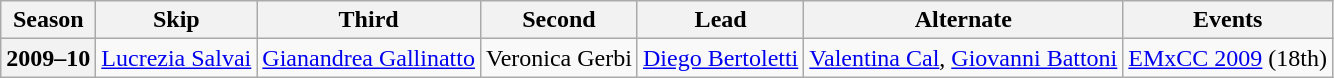<table class="wikitable">
<tr>
<th scope="col">Season</th>
<th scope="col">Skip</th>
<th scope="col">Third</th>
<th scope="col">Second</th>
<th scope="col">Lead</th>
<th scope="col">Alternate</th>
<th scope="col">Events</th>
</tr>
<tr>
<th scope="row">2009–10</th>
<td><a href='#'>Lucrezia Salvai</a></td>
<td><a href='#'>Gianandrea Gallinatto</a></td>
<td>Veronica Gerbi</td>
<td><a href='#'>Diego Bertoletti</a></td>
<td><a href='#'>Valentina Cal</a>, <a href='#'>Giovanni Battoni</a></td>
<td><a href='#'>EMxCC 2009</a> (18th)</td>
</tr>
</table>
